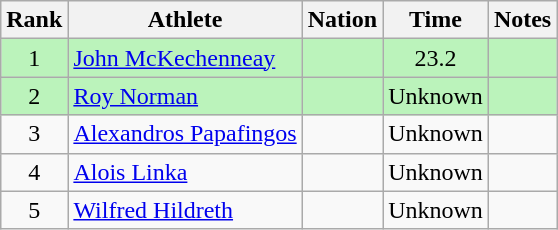<table class="wikitable sortable" style="text-align:center">
<tr>
<th>Rank</th>
<th>Athlete</th>
<th>Nation</th>
<th>Time</th>
<th>Notes</th>
</tr>
<tr bgcolor=bbf3bb>
<td>1</td>
<td align="left"><a href='#'>John McKechenneay</a></td>
<td align="left"></td>
<td>23.2</td>
<td></td>
</tr>
<tr bgcolor=bbf3bb>
<td>2</td>
<td align="left"><a href='#'>Roy Norman</a></td>
<td align="left"></td>
<td data-sort-value=30.0>Unknown</td>
<td></td>
</tr>
<tr>
<td>3</td>
<td align="left"><a href='#'>Alexandros Papafingos</a></td>
<td align="left"></td>
<td data-sort-value=30.0>Unknown</td>
<td></td>
</tr>
<tr>
<td>4</td>
<td align="left"><a href='#'>Alois Linka</a></td>
<td align="left"></td>
<td data-sort-value=30.0>Unknown</td>
<td></td>
</tr>
<tr>
<td>5</td>
<td align="left"><a href='#'>Wilfred Hildreth</a></td>
<td align="left"></td>
<td data-sort-value=30.0>Unknown</td>
<td></td>
</tr>
</table>
